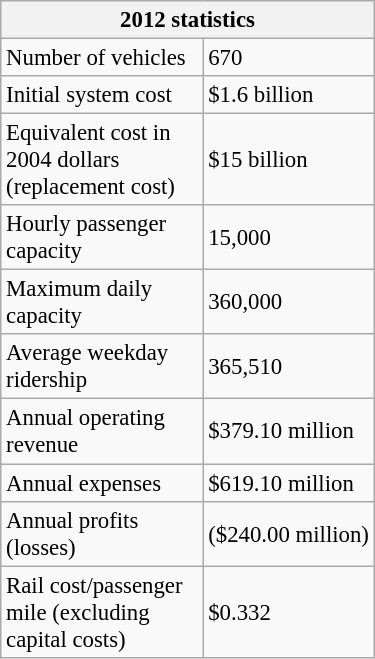<table class="wikitable" style="width:250px; font-size:95%; float:right; clear:right; margin:10px">
<tr>
<th colspan=2>2012 statistics</th>
</tr>
<tr>
<td>Number of vehicles</td>
<td>670</td>
</tr>
<tr>
<td>Initial system cost</td>
<td>$1.6 billion</td>
</tr>
<tr>
<td>Equivalent cost in 2004 dollars (replacement cost)</td>
<td>$15 billion</td>
</tr>
<tr>
<td>Hourly passenger capacity</td>
<td>15,000</td>
</tr>
<tr>
<td>Maximum daily capacity</td>
<td>360,000</td>
</tr>
<tr>
<td>Average weekday ridership</td>
<td>365,510</td>
</tr>
<tr>
<td>Annual operating revenue</td>
<td>$379.10 million</td>
</tr>
<tr>
<td>Annual expenses</td>
<td>$619.10 million</td>
</tr>
<tr>
<td>Annual profits (losses)</td>
<td>($240.00 million)</td>
</tr>
<tr>
<td>Rail cost/passenger mile (excluding capital costs)</td>
<td>$0.332</td>
</tr>
</table>
